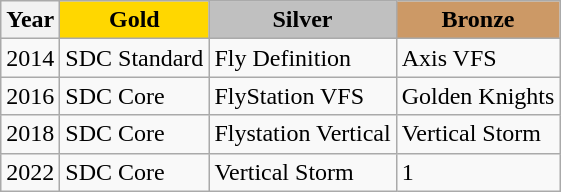<table class="wikitable">
<tr>
<th>Year</th>
<th style=background-color:gold>Gold</th>
<th style=background-color:silver>Silver</th>
<th style=background-color:#c96>Bronze</th>
</tr>
<tr>
<td>2014</td>
<td> SDC Standard</td>
<td> Fly Definition</td>
<td> Axis VFS</td>
</tr>
<tr>
<td>2016</td>
<td> SDC Core</td>
<td> FlyStation VFS</td>
<td> Golden Knights</td>
</tr>
<tr>
<td>2018</td>
<td> SDC Core</td>
<td> Flystation Vertical</td>
<td> Vertical Storm</td>
</tr>
<tr>
<td>2022</td>
<td> SDC Core</td>
<td> Vertical Storm</td>
<td> 1</td>
</tr>
</table>
